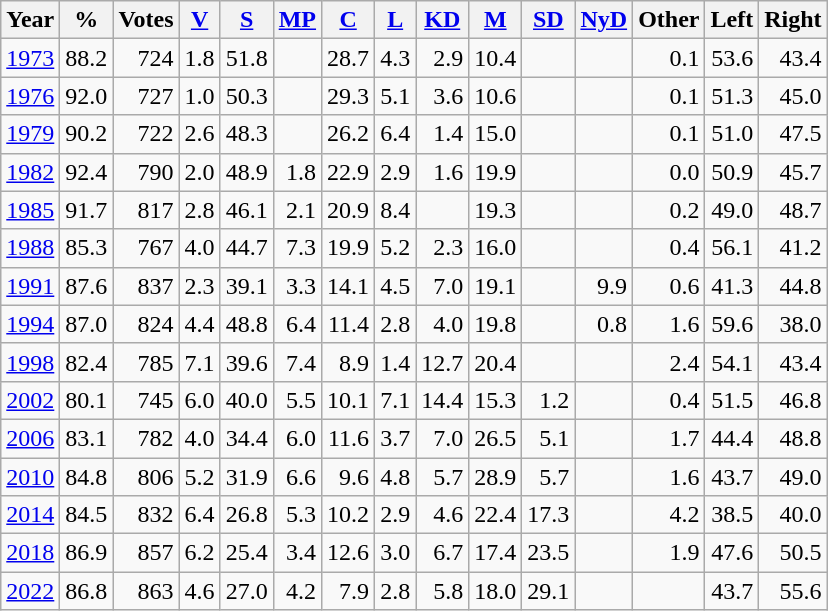<table class="wikitable sortable" style=text-align:right>
<tr>
<th>Year</th>
<th>%</th>
<th>Votes</th>
<th><a href='#'>V</a></th>
<th><a href='#'>S</a></th>
<th><a href='#'>MP</a></th>
<th><a href='#'>C</a></th>
<th><a href='#'>L</a></th>
<th><a href='#'>KD</a></th>
<th><a href='#'>M</a></th>
<th><a href='#'>SD</a></th>
<th><a href='#'>NyD</a></th>
<th>Other</th>
<th>Left</th>
<th>Right</th>
</tr>
<tr>
<td align=left><a href='#'>1973</a></td>
<td>88.2</td>
<td>724</td>
<td>1.8</td>
<td>51.8</td>
<td></td>
<td>28.7</td>
<td>4.3</td>
<td>2.9</td>
<td>10.4</td>
<td></td>
<td></td>
<td>0.1</td>
<td>53.6</td>
<td>43.4</td>
</tr>
<tr>
<td align=left><a href='#'>1976</a></td>
<td>92.0</td>
<td>727</td>
<td>1.0</td>
<td>50.3</td>
<td></td>
<td>29.3</td>
<td>5.1</td>
<td>3.6</td>
<td>10.6</td>
<td></td>
<td></td>
<td>0.1</td>
<td>51.3</td>
<td>45.0</td>
</tr>
<tr>
<td align=left><a href='#'>1979</a></td>
<td>90.2</td>
<td>722</td>
<td>2.6</td>
<td>48.3</td>
<td></td>
<td>26.2</td>
<td>6.4</td>
<td>1.4</td>
<td>15.0</td>
<td></td>
<td></td>
<td>0.1</td>
<td>51.0</td>
<td>47.5</td>
</tr>
<tr>
<td align=left><a href='#'>1982</a></td>
<td>92.4</td>
<td>790</td>
<td>2.0</td>
<td>48.9</td>
<td>1.8</td>
<td>22.9</td>
<td>2.9</td>
<td>1.6</td>
<td>19.9</td>
<td></td>
<td></td>
<td>0.0</td>
<td>50.9</td>
<td>45.7</td>
</tr>
<tr>
<td align=left><a href='#'>1985</a></td>
<td>91.7</td>
<td>817</td>
<td>2.8</td>
<td>46.1</td>
<td>2.1</td>
<td>20.9</td>
<td>8.4</td>
<td></td>
<td>19.3</td>
<td></td>
<td></td>
<td>0.2</td>
<td>49.0</td>
<td>48.7</td>
</tr>
<tr>
<td align=left><a href='#'>1988</a></td>
<td>85.3</td>
<td>767</td>
<td>4.0</td>
<td>44.7</td>
<td>7.3</td>
<td>19.9</td>
<td>5.2</td>
<td>2.3</td>
<td>16.0</td>
<td></td>
<td></td>
<td>0.4</td>
<td>56.1</td>
<td>41.2</td>
</tr>
<tr>
<td align=left><a href='#'>1991</a></td>
<td>87.6</td>
<td>837</td>
<td>2.3</td>
<td>39.1</td>
<td>3.3</td>
<td>14.1</td>
<td>4.5</td>
<td>7.0</td>
<td>19.1</td>
<td></td>
<td>9.9</td>
<td>0.6</td>
<td>41.3</td>
<td>44.8</td>
</tr>
<tr>
<td align=left><a href='#'>1994</a></td>
<td>87.0</td>
<td>824</td>
<td>4.4</td>
<td>48.8</td>
<td>6.4</td>
<td>11.4</td>
<td>2.8</td>
<td>4.0</td>
<td>19.8</td>
<td></td>
<td>0.8</td>
<td>1.6</td>
<td>59.6</td>
<td>38.0</td>
</tr>
<tr>
<td align=left><a href='#'>1998</a></td>
<td>82.4</td>
<td>785</td>
<td>7.1</td>
<td>39.6</td>
<td>7.4</td>
<td>8.9</td>
<td>1.4</td>
<td>12.7</td>
<td>20.4</td>
<td></td>
<td></td>
<td>2.4</td>
<td>54.1</td>
<td>43.4</td>
</tr>
<tr>
<td align=left><a href='#'>2002</a></td>
<td>80.1</td>
<td>745</td>
<td>6.0</td>
<td>40.0</td>
<td>5.5</td>
<td>10.1</td>
<td>7.1</td>
<td>14.4</td>
<td>15.3</td>
<td>1.2</td>
<td></td>
<td>0.4</td>
<td>51.5</td>
<td>46.8</td>
</tr>
<tr>
<td align=left><a href='#'>2006</a></td>
<td>83.1</td>
<td>782</td>
<td>4.0</td>
<td>34.4</td>
<td>6.0</td>
<td>11.6</td>
<td>3.7</td>
<td>7.0</td>
<td>26.5</td>
<td>5.1</td>
<td></td>
<td>1.7</td>
<td>44.4</td>
<td>48.8</td>
</tr>
<tr>
<td align=left><a href='#'>2010</a></td>
<td>84.8</td>
<td>806</td>
<td>5.2</td>
<td>31.9</td>
<td>6.6</td>
<td>9.6</td>
<td>4.8</td>
<td>5.7</td>
<td>28.9</td>
<td>5.7</td>
<td></td>
<td>1.6</td>
<td>43.7</td>
<td>49.0</td>
</tr>
<tr>
<td align=left><a href='#'>2014</a></td>
<td>84.5</td>
<td>832</td>
<td>6.4</td>
<td>26.8</td>
<td>5.3</td>
<td>10.2</td>
<td>2.9</td>
<td>4.6</td>
<td>22.4</td>
<td>17.3</td>
<td></td>
<td>4.2</td>
<td>38.5</td>
<td>40.0</td>
</tr>
<tr>
<td align=left><a href='#'>2018</a></td>
<td>86.9</td>
<td>857</td>
<td>6.2</td>
<td>25.4</td>
<td>3.4</td>
<td>12.6</td>
<td>3.0</td>
<td>6.7</td>
<td>17.4</td>
<td>23.5</td>
<td></td>
<td>1.9</td>
<td>47.6</td>
<td>50.5</td>
</tr>
<tr>
<td align=left><a href='#'>2022</a></td>
<td>86.8</td>
<td>863</td>
<td>4.6</td>
<td>27.0</td>
<td>4.2</td>
<td>7.9</td>
<td>2.8</td>
<td>5.8</td>
<td>18.0</td>
<td>29.1</td>
<td></td>
<td></td>
<td>43.7</td>
<td>55.6</td>
</tr>
</table>
